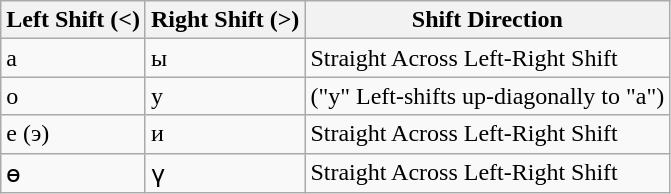<table class="wikitable">
<tr>
<th>Left Shift (<)</th>
<th>Right Shift (>)</th>
<th>Shift Direction</th>
</tr>
<tr>
<td>а</td>
<td>ы</td>
<td>Straight Across Left-Right Shift</td>
</tr>
<tr>
<td>о</td>
<td>у</td>
<td>("y" Left-shifts up-diagonally to "a")</td>
</tr>
<tr>
<td>е (э)</td>
<td>и</td>
<td>Straight Across Left-Right Shift</td>
</tr>
<tr>
<td>ө</td>
<td>ү</td>
<td>Straight Across Left-Right Shift</td>
</tr>
</table>
